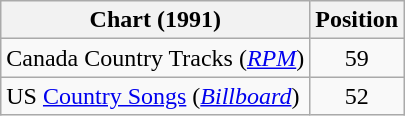<table class="wikitable sortable">
<tr>
<th scope="col">Chart (1991)</th>
<th scope="col">Position</th>
</tr>
<tr>
<td>Canada Country Tracks (<em><a href='#'>RPM</a></em>)</td>
<td align="center">59</td>
</tr>
<tr>
<td>US <a href='#'>Country Songs</a> (<em><a href='#'>Billboard</a></em>)</td>
<td align="center">52</td>
</tr>
</table>
